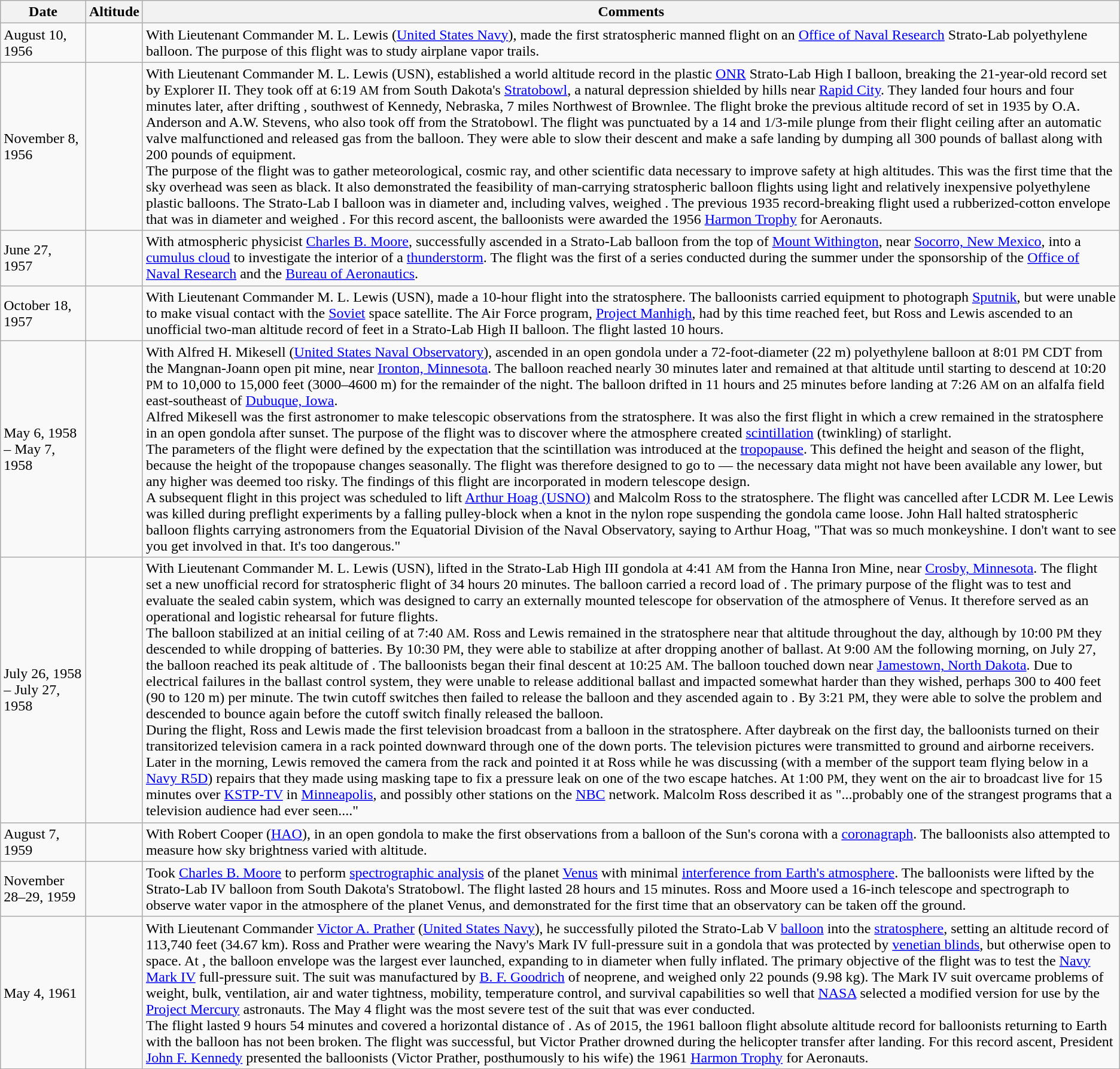<table class="wikitable">
<tr>
<th>Date</th>
<th>Altitude</th>
<th>Comments</th>
</tr>
<tr>
<td>August 10, 1956</td>
<td></td>
<td>With Lieutenant Commander M. L. Lewis (<a href='#'>United States Navy</a>), made the first stratospheric manned flight on an <a href='#'>Office of Naval Research</a> Strato-Lab polyethylene balloon. The purpose of this flight was to study airplane vapor trails.</td>
</tr>
<tr>
<td>November 8, 1956</td>
<td></td>
<td>With Lieutenant Commander M. L. Lewis (USN), established a world altitude record in the plastic <a href='#'>ONR</a>  Strato-Lab High I balloon, breaking the 21-year-old record set by Explorer II. They took off at 6:19 <small>AM</small> from South Dakota's <a href='#'>Stratobowl</a>, a natural depression shielded by  hills near <a href='#'>Rapid City</a>. They landed four hours and four minutes later, after drifting ,  southwest of Kennedy, Nebraska, 7 miles Northwest of Brownlee. The flight broke the previous altitude record of  set in 1935 by O.A. Anderson and A.W. Stevens, who also took off from the Stratobowl. The flight was punctuated by a 14 and 1/3-mile plunge from their flight ceiling after an automatic valve malfunctioned and released gas from the balloon. They were able to slow their descent and make a safe landing by dumping all 300 pounds of ballast along with 200 pounds of equipment.<br>The purpose of the flight was to gather meteorological, cosmic ray, and other scientific data necessary to improve safety at high altitudes. This was the first time that the sky overhead was seen as black. It also demonstrated the feasibility of man-carrying stratospheric balloon flights using light and relatively inexpensive polyethylene plastic balloons. The Strato-Lab I balloon was  in diameter and, including valves, weighed . The previous 1935 record-breaking flight used a rubberized-cotton envelope that was  in diameter and weighed . For this record ascent, the balloonists were awarded the 1956 <a href='#'>Harmon Trophy</a> for Aeronauts.</td>
</tr>
<tr>
<td>June 27, 1957</td>
<td></td>
<td>With atmospheric physicist <a href='#'>Charles B. Moore</a>, successfully ascended in a Strato-Lab balloon from the top of <a href='#'>Mount Withington</a>, near <a href='#'>Socorro, New Mexico</a>, into a <a href='#'>cumulus cloud</a> to investigate the interior of a <a href='#'>thunderstorm</a>. The flight was the first of a series conducted during the summer under the sponsorship of the <a href='#'>Office of Naval Research</a> and the <a href='#'>Bureau of Aeronautics</a>.</td>
</tr>
<tr>
<td>October 18, 1957</td>
<td></td>
<td>With Lieutenant Commander M. L. Lewis (USN), made a 10-hour flight into the stratosphere. The balloonists carried equipment to photograph <a href='#'>Sputnik</a>, but were unable to make visual contact with the <a href='#'>Soviet</a> space satellite. The Air Force program, <a href='#'>Project Manhigh</a>, had by this time reached  feet, but Ross and Lewis ascended to an unofficial two-man altitude record of  feet in a Strato-Lab High II balloon. The flight lasted 10 hours.</td>
</tr>
<tr>
<td>May 6, 1958 – May 7, 1958</td>
<td></td>
<td>With Alfred H. Mikesell (<a href='#'>United States Naval Observatory</a>), ascended in an open gondola under a 72-foot-diameter (22 m) polyethylene balloon at 8:01 <small>PM</small> CDT from the Mangnan-Joann open pit mine, near <a href='#'>Ironton, Minnesota</a>. The balloon reached nearly  30 minutes later and remained at that altitude until starting to descend at 10:20 <small>PM</small> to 10,000 to 15,000 feet (3000–4600 m) for the remainder of the night. The balloon drifted  in 11 hours and 25 minutes before landing at 7:26 <small>AM</small> on an alfalfa field  east-southeast of <a href='#'>Dubuque, Iowa</a>.<br>Alfred Mikesell was the first astronomer to make telescopic observations from the stratosphere. It was also the first flight in which a crew remained in the stratosphere in an open gondola after sunset. The purpose of the flight was to discover where the atmosphere created <a href='#'>scintillation</a> (twinkling) of starlight.<br>The parameters of the flight were defined by the expectation that the scintillation was introduced at the <a href='#'>tropopause</a>. This defined the height and season of the flight, because the height of the tropopause changes seasonally. The flight was therefore designed to go to  — the necessary data might not have been available any lower, but any higher was deemed too risky. The findings of this flight are incorporated in modern telescope design.<br>A subsequent flight in this project was scheduled to lift <a href='#'>Arthur Hoag (USNO)</a> and Malcolm Ross to the stratosphere. The flight was cancelled after LCDR M. Lee Lewis was killed during preflight experiments by a falling pulley-block when a knot in the nylon rope suspending the gondola came loose. John Hall halted stratospheric balloon flights carrying astronomers from the Equatorial Division of the Naval Observatory, saying to Arthur Hoag, "That was so much monkeyshine. I don't want to see you get involved in that. It's too dangerous."</td>
</tr>
<tr>
<td>July 26, 1958 – July 27, 1958</td>
<td></td>
<td>With Lieutenant Commander M. L. Lewis (USN), lifted in the Strato-Lab High III gondola at 4:41 <small>AM</small> from the Hanna Iron Mine, near <a href='#'>Crosby, Minnesota</a>. The flight set a new unofficial record for stratospheric flight of 34 hours 20 minutes. The balloon carried a record load of . The primary purpose of the flight was to test and evaluate the sealed cabin system, which was designed to carry an externally mounted telescope for observation of the atmosphere of Venus. It therefore served as an operational and logistic rehearsal for future flights.<br>The balloon stabilized at an initial ceiling of  at 7:40 <small>AM</small>. Ross and Lewis remained in the stratosphere near that altitude throughout the day, although by 10:00 <small>PM</small> they descended to  while dropping  of batteries. By 10:30 <small>PM</small>, they were able to stabilize at  after dropping another  of ballast. At 9:00 <small>AM</small> the following morning, on July 27, the balloon reached its peak altitude of . The balloonists began their final descent at 10:25 <small>AM</small>. The balloon touched down near <a href='#'>Jamestown, North Dakota</a>. Due to electrical failures in the ballast control system, they were unable to release additional ballast and impacted somewhat harder than they wished, perhaps 300 to 400 feet (90 to 120 m) per minute. The twin cutoff switches then failed to release the balloon and they ascended again to . By 3:21 <small>PM</small>, they were able to solve the problem and descended to bounce again before the cutoff switch finally released the balloon.<br>During the flight, Ross and Lewis made the first television broadcast from a balloon in the stratosphere. After daybreak on the first day, the balloonists turned on their  transitorized television camera in a rack pointed downward through one of the down ports. The television pictures were transmitted to ground and airborne receivers. Later in the morning, Lewis removed the camera from the rack and pointed it at Ross while he was discussing (with a member of the support team flying below in a <a href='#'>Navy R5D</a>) repairs that they made using masking tape to fix a pressure leak on one of the two escape hatches. At 1:00 <small>PM</small>, they went on the air to broadcast live for 15 minutes over <a href='#'>KSTP-TV</a> in <a href='#'>Minneapolis</a>, and possibly other stations on the <a href='#'>NBC</a> network. Malcolm Ross described it as "...probably one of the strangest programs that a television audience had ever seen...."</td>
</tr>
<tr>
<td>August 7, 1959</td>
<td></td>
<td>With Robert Cooper (<a href='#'>HAO</a>), in an open gondola to make the first observations from a balloon of the Sun's corona with a <a href='#'>coronagraph</a>. The balloonists also attempted to measure how sky brightness varied with altitude.</td>
</tr>
<tr>
<td>November 28–29, 1959</td>
<td></td>
<td>Took <a href='#'>Charles B. Moore</a> to perform <a href='#'>spectrographic analysis</a> of the planet <a href='#'>Venus</a> with minimal <a href='#'>interference from Earth's atmosphere</a>. The balloonists were lifted by the  Strato-Lab IV balloon from South Dakota's Stratobowl. The flight lasted 28 hours and 15 minutes. Ross and Moore used a 16-inch telescope and spectrograph to observe water vapor in the atmosphere of the planet Venus, and demonstrated for the first time that an observatory can be taken off the ground.</td>
</tr>
<tr>
<td>May 4, 1961</td>
<td></td>
<td>With Lieutenant Commander <a href='#'>Victor A. Prather</a> (<a href='#'>United States Navy</a>), he successfully piloted the Strato-Lab V <a href='#'>balloon</a> into the <a href='#'>stratosphere</a>, setting an altitude record of 113,740 feet (34.67 km). Ross and Prather were wearing the Navy's Mark IV full-pressure suit in a gondola that was protected by <a href='#'>venetian blinds</a>, but otherwise open to space. At , the balloon envelope was the largest ever launched, expanding to  in diameter when fully inflated. The primary objective of the flight was to test the <a href='#'>Navy Mark IV</a> full-pressure suit. The suit was manufactured by <a href='#'>B. F. Goodrich</a> of neoprene, and weighed only 22 pounds (9.98 kg). The Mark IV suit overcame problems of weight, bulk, ventilation, air and water tightness, mobility, temperature control, and survival capabilities so well that <a href='#'>NASA</a> selected a modified version for use by the <a href='#'>Project Mercury</a> astronauts. The May 4 flight was the most severe test of the suit that was ever conducted.<br>The flight lasted 9 hours 54 minutes and covered a horizontal distance of . As of 2015, the 1961 balloon flight absolute altitude record for balloonists returning to Earth with the balloon has not been broken. The flight was successful, but Victor Prather drowned during the helicopter transfer after landing. For this record ascent, President <a href='#'>John F. Kennedy</a> presented the balloonists (Victor Prather, posthumously to his wife) the 1961 <a href='#'>Harmon Trophy</a> for Aeronauts.</td>
</tr>
</table>
